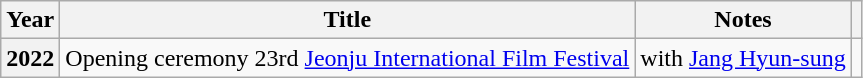<table class="wikitable plainrowheaders">
<tr>
<th scope="col">Year</th>
<th scope="col">Title</th>
<th scope="col">Notes</th>
<th scope="col" class="unsortable"></th>
</tr>
<tr>
<th scope="row">2022</th>
<td>Opening ceremony 23rd <a href='#'>Jeonju International Film Festival</a></td>
<td>with <a href='#'>Jang Hyun-sung</a></td>
<td style="text-align:center"></td>
</tr>
</table>
